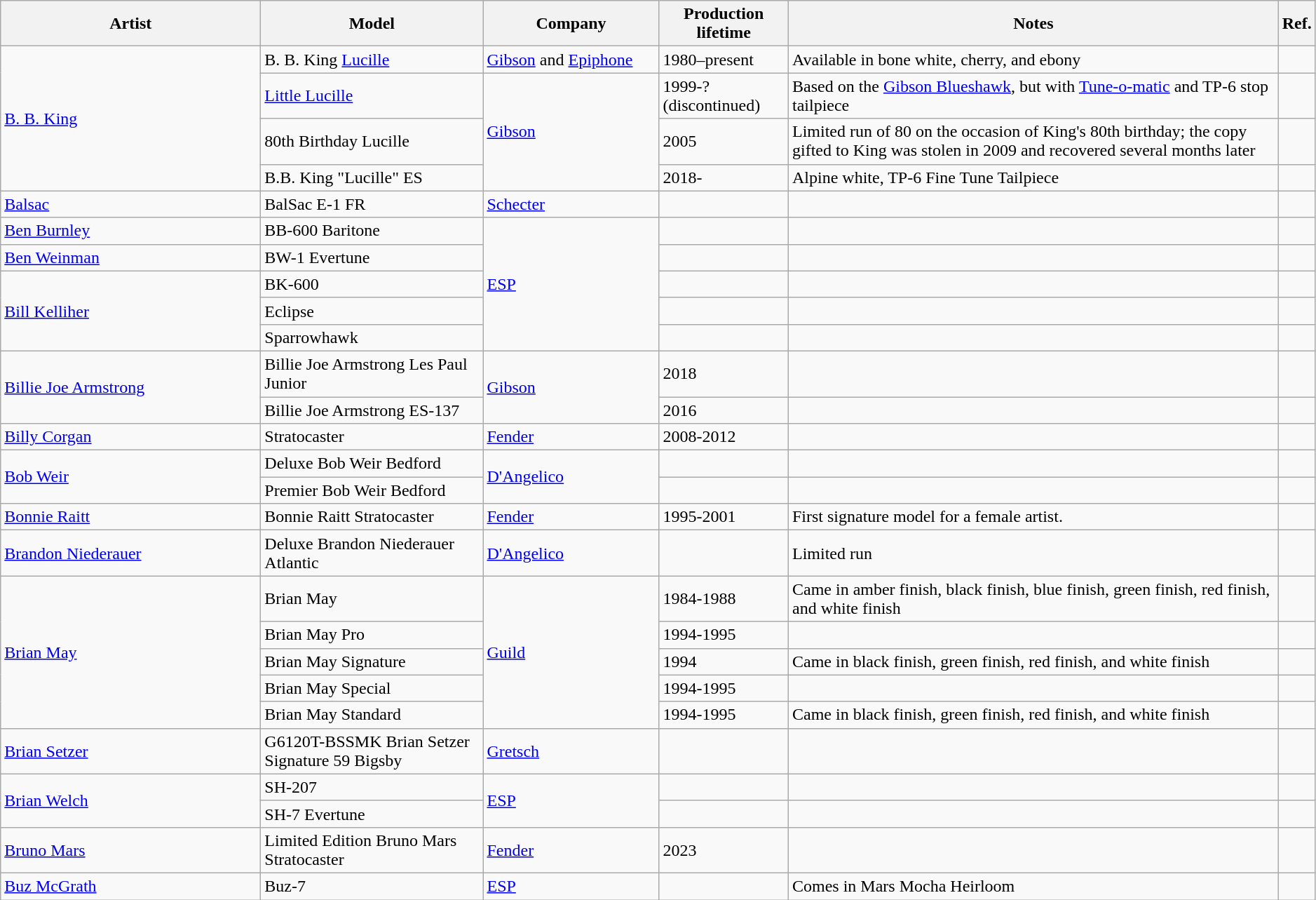<table class="wikitable sortable plainrowheaders" style="width:99%;">
<tr>
<th scope="col" style="width:15em;">Artist</th>
<th scope="col">Model</th>
<th scope="col" style="width:10em;">Company</th>
<th scope="col">Production lifetime</th>
<th scope="col" class="unsortable">Notes</th>
<th scope="col">Ref.</th>
</tr>
<tr>
<td rowspan=4><a href='#'>B. B. King</a></td>
<td>B. B. King <a href='#'>Lucille</a></td>
<td><a href='#'>Gibson</a> and <a href='#'>Epiphone</a></td>
<td>1980–present</td>
<td>Available in bone white, cherry, and ebony</td>
<td></td>
</tr>
<tr>
<td><a href='#'>Little Lucille</a></td>
<td rowspan=3><a href='#'>Gibson</a></td>
<td>1999-? (discontinued)</td>
<td>Based on the <a href='#'>Gibson Blueshawk</a>, but with <a href='#'>Tune-o-matic</a> and TP-6 stop tailpiece</td>
<td></td>
</tr>
<tr>
<td>80th Birthday Lucille</td>
<td>2005</td>
<td>Limited run of 80 on the occasion of King's 80th birthday; the copy gifted to King was stolen in 2009 and recovered several months later</td>
<td></td>
</tr>
<tr>
<td>B.B. King "Lucille" ES</td>
<td>2018-</td>
<td>Alpine white, TP-6 Fine Tune Tailpiece</td>
<td></td>
</tr>
<tr>
<td><a href='#'>Balsac</a></td>
<td>BalSac E-1 FR</td>
<td><a href='#'>Schecter</a></td>
<td></td>
<td></td>
<td></td>
</tr>
<tr>
<td><a href='#'>Ben Burnley</a></td>
<td>BB-600 Baritone</td>
<td rowspan=5><a href='#'>ESP</a></td>
<td></td>
<td></td>
<td></td>
</tr>
<tr>
<td><a href='#'>Ben Weinman</a></td>
<td>BW-1 Evertune</td>
<td></td>
<td></td>
<td></td>
</tr>
<tr>
<td rowspan=3><a href='#'>Bill Kelliher</a></td>
<td>BK-600</td>
<td></td>
<td></td>
<td></td>
</tr>
<tr>
<td>Eclipse</td>
<td></td>
<td></td>
<td></td>
</tr>
<tr>
<td>Sparrowhawk</td>
<td></td>
<td></td>
<td></td>
</tr>
<tr>
<td rowspan="2"><a href='#'>Billie Joe Armstrong</a></td>
<td>Billie Joe Armstrong Les Paul Junior</td>
<td rowspan=2><a href='#'>Gibson</a></td>
<td>2018</td>
<td></td>
<td></td>
</tr>
<tr>
<td>Billie Joe Armstrong ES-137</td>
<td>2016</td>
<td></td>
<td></td>
</tr>
<tr>
<td><a href='#'>Billy Corgan</a></td>
<td>Stratocaster</td>
<td><a href='#'>Fender</a></td>
<td>2008-2012</td>
<td></td>
<td></td>
</tr>
<tr>
<td rowspan=2><a href='#'>Bob Weir</a></td>
<td>Deluxe Bob Weir Bedford</td>
<td rowspan=2><a href='#'>D'Angelico</a></td>
<td></td>
<td></td>
<td></td>
</tr>
<tr>
<td>Premier Bob Weir Bedford</td>
<td></td>
<td></td>
<td></td>
</tr>
<tr>
<td><a href='#'>Bonnie Raitt</a></td>
<td>Bonnie Raitt Stratocaster</td>
<td><a href='#'>Fender</a></td>
<td>1995-2001</td>
<td>First signature model for a female artist.</td>
<td></td>
</tr>
<tr>
<td><a href='#'>Brandon Niederauer</a></td>
<td>Deluxe Brandon Niederauer Atlantic</td>
<td><a href='#'>D'Angelico</a></td>
<td></td>
<td>Limited run</td>
<td></td>
</tr>
<tr>
<td rowspan=5><a href='#'>Brian May</a></td>
<td>Brian May</td>
<td rowspan=5><a href='#'>Guild</a></td>
<td>1984-1988</td>
<td>Came in amber finish, black finish, blue finish, green finish, red finish, and white finish</td>
<td></td>
</tr>
<tr>
<td>Brian May Pro</td>
<td>1994-1995</td>
<td></td>
<td></td>
</tr>
<tr>
<td>Brian May Signature</td>
<td>1994</td>
<td>Came in black finish, green finish, red finish, and white finish</td>
<td></td>
</tr>
<tr>
<td>Brian May Special</td>
<td>1994-1995</td>
<td></td>
<td></td>
</tr>
<tr>
<td>Brian May Standard</td>
<td>1994-1995</td>
<td>Came in black finish, green finish, red finish, and white finish</td>
<td></td>
</tr>
<tr>
<td><a href='#'>Brian Setzer</a></td>
<td>G6120T-BSSMK Brian Setzer Signature 59 Bigsby</td>
<td><a href='#'>Gretsch</a></td>
<td></td>
<td></td>
<td></td>
</tr>
<tr>
<td rowspan=2><a href='#'>Brian Welch</a></td>
<td>SH-207</td>
<td rowspan=2><a href='#'>ESP</a></td>
<td></td>
<td></td>
<td></td>
</tr>
<tr>
<td>SH-7 Evertune</td>
<td></td>
<td></td>
<td></td>
</tr>
<tr>
<td><a href='#'>Bruno Mars</a></td>
<td>Limited Edition Bruno Mars Stratocaster</td>
<td><a href='#'>Fender</a></td>
<td>2023</td>
<td></td>
<td></td>
</tr>
<tr>
<td><a href='#'>Buz McGrath</a></td>
<td>Buz-7</td>
<td><a href='#'>ESP</a></td>
<td></td>
<td>Comes in Mars Mocha Heirloom</td>
<td></td>
</tr>
</table>
